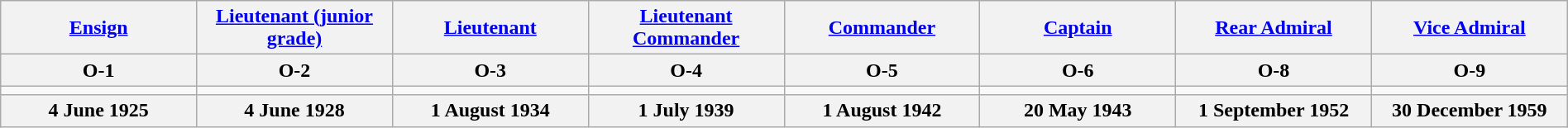<table class="wikitable" style="width:100%;">
<tr>
<th><a href='#'>Ensign</a></th>
<th><a href='#'>Lieutenant (junior grade)</a></th>
<th><a href='#'>Lieutenant</a></th>
<th><a href='#'>Lieutenant Commander</a></th>
<th><a href='#'>Commander</a></th>
<th><a href='#'>Captain</a></th>
<th><a href='#'>Rear Admiral</a></th>
<th><a href='#'>Vice Admiral</a></th>
</tr>
<tr>
<th>O-1</th>
<th>O-2</th>
<th>O-3</th>
<th>O-4</th>
<th>O-5</th>
<th>O-6</th>
<th>O-8</th>
<th>O-9</th>
</tr>
<tr>
<td style="text-align:center; width:12%;"></td>
<td style="text-align:center; width:12%;"></td>
<td style="text-align:center; width:12%;"></td>
<td style="text-align:center; width:12%;"></td>
<td style="text-align:center; width:12%;"></td>
<td style="text-align:center; width:12%;"></td>
<td style="text-align:center; width:12%;"></td>
<td style="text-align:center; width:12%;"></td>
</tr>
<tr>
<th>4 June 1925</th>
<th>4 June 1928</th>
<th>1 August 1934</th>
<th>1 July 1939</th>
<th>1 August 1942</th>
<th>20 May 1943</th>
<th>1 September 1952</th>
<th>30 December 1959</th>
</tr>
</table>
